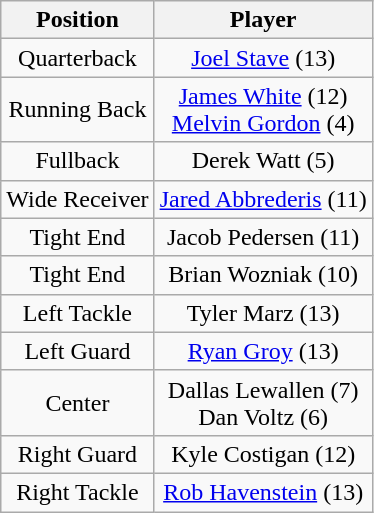<table class="wikitable" style="text-align: center;">
<tr>
<th>Position</th>
<th>Player</th>
</tr>
<tr>
<td>Quarterback</td>
<td><a href='#'>Joel Stave</a> (13)</td>
</tr>
<tr>
<td>Running Back</td>
<td><a href='#'>James White</a> (12)<br><a href='#'>Melvin Gordon</a> (4)</td>
</tr>
<tr>
<td>Fullback</td>
<td>Derek Watt (5)</td>
</tr>
<tr>
<td>Wide Receiver</td>
<td><a href='#'>Jared Abbrederis</a> (11)</td>
</tr>
<tr>
<td>Tight End</td>
<td>Jacob Pedersen (11)</td>
</tr>
<tr>
<td>Tight End</td>
<td>Brian Wozniak (10)</td>
</tr>
<tr>
<td>Left Tackle</td>
<td>Tyler Marz (13)</td>
</tr>
<tr>
<td>Left Guard</td>
<td><a href='#'>Ryan Groy</a> (13)</td>
</tr>
<tr>
<td>Center</td>
<td>Dallas Lewallen (7)<br>Dan Voltz (6)</td>
</tr>
<tr>
<td>Right Guard</td>
<td>Kyle Costigan (12)</td>
</tr>
<tr>
<td>Right Tackle</td>
<td><a href='#'>Rob Havenstein</a> (13)</td>
</tr>
</table>
